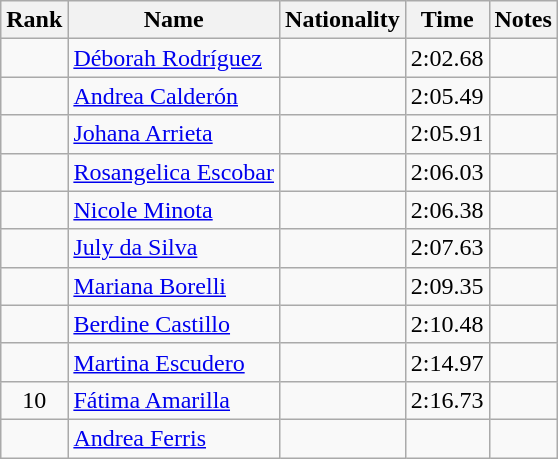<table class="wikitable sortable" style="text-align:center">
<tr>
<th>Rank</th>
<th>Name</th>
<th>Nationality</th>
<th>Time</th>
<th>Notes</th>
</tr>
<tr>
<td></td>
<td align=left><a href='#'>Déborah Rodríguez</a></td>
<td align=left></td>
<td>2:02.68</td>
<td></td>
</tr>
<tr>
<td></td>
<td align=left><a href='#'>Andrea Calderón</a></td>
<td align=left></td>
<td>2:05.49</td>
<td></td>
</tr>
<tr>
<td></td>
<td align=left><a href='#'>Johana Arrieta</a></td>
<td align=left></td>
<td>2:05.91</td>
<td></td>
</tr>
<tr>
<td></td>
<td align=left><a href='#'>Rosangelica Escobar</a></td>
<td align=left></td>
<td>2:06.03</td>
<td></td>
</tr>
<tr>
<td></td>
<td align=left><a href='#'>Nicole Minota</a></td>
<td align=left></td>
<td>2:06.38</td>
<td></td>
</tr>
<tr>
<td></td>
<td align=left><a href='#'>July da Silva</a></td>
<td align=left></td>
<td>2:07.63</td>
<td></td>
</tr>
<tr>
<td></td>
<td align=left><a href='#'>Mariana Borelli</a></td>
<td align=left></td>
<td>2:09.35</td>
<td></td>
</tr>
<tr>
<td></td>
<td align=left><a href='#'>Berdine Castillo</a></td>
<td align=left></td>
<td>2:10.48</td>
<td></td>
</tr>
<tr>
<td></td>
<td align=left><a href='#'>Martina Escudero</a></td>
<td align=left></td>
<td>2:14.97</td>
<td></td>
</tr>
<tr>
<td>10</td>
<td align=left><a href='#'>Fátima Amarilla</a></td>
<td align=left></td>
<td>2:16.73</td>
<td></td>
</tr>
<tr>
<td></td>
<td align=left><a href='#'>Andrea Ferris</a></td>
<td align=left></td>
<td></td>
<td></td>
</tr>
</table>
